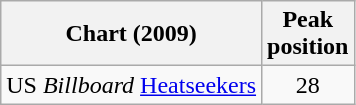<table class="wikitable">
<tr>
<th>Chart (2009)</th>
<th>Peak<br>position</th>
</tr>
<tr>
<td>US <em>Billboard</em> <a href='#'>Heatseekers</a></td>
<td align="center">28</td>
</tr>
</table>
